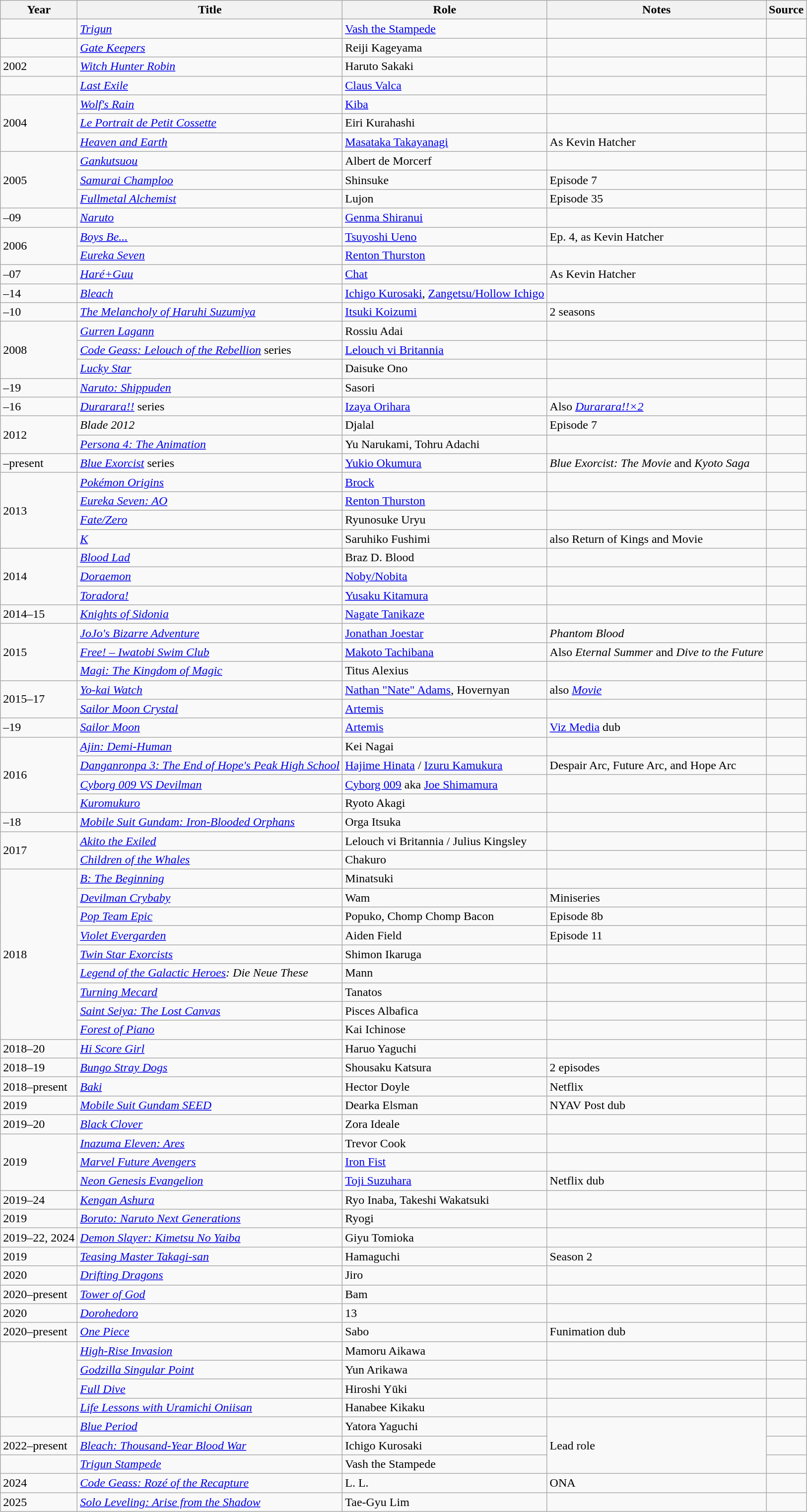<table class="wikitable sortable plainrowheaders">
<tr>
<th>Year</th>
<th>Title</th>
<th>Role</th>
<th class="unsortable">Notes</th>
<th class="unsortable">Source</th>
</tr>
<tr>
<td></td>
<td><em><a href='#'>Trigun</a></em></td>
<td><a href='#'>Vash the Stampede</a></td>
<td></td>
<td></td>
</tr>
<tr>
<td></td>
<td><em><a href='#'>Gate Keepers</a></em></td>
<td>Reiji Kageyama</td>
<td></td>
<td></td>
</tr>
<tr>
<td>2002</td>
<td><em><a href='#'>Witch Hunter Robin</a></em></td>
<td>Haruto Sakaki</td>
<td></td>
<td></td>
</tr>
<tr>
<td></td>
<td><em><a href='#'>Last Exile</a></em></td>
<td><a href='#'>Claus Valca</a></td>
<td></td>
<td rowspan="2"></td>
</tr>
<tr>
<td rowspan="3">2004</td>
<td><em><a href='#'>Wolf's Rain</a></em></td>
<td><a href='#'>Kiba</a></td>
<td></td>
</tr>
<tr>
<td><em><a href='#'>Le Portrait de Petit Cossette</a></em></td>
<td>Eiri Kurahashi</td>
<td></td>
<td></td>
</tr>
<tr>
<td><em><a href='#'>Heaven and Earth</a></em></td>
<td><a href='#'>Masataka Takayanagi</a></td>
<td>As Kevin Hatcher</td>
<td></td>
</tr>
<tr>
<td rowspan="3">2005</td>
<td><em><a href='#'>Gankutsuou</a></em></td>
<td>Albert de Morcerf</td>
<td></td>
<td></td>
</tr>
<tr>
<td><em><a href='#'>Samurai Champloo</a></em></td>
<td>Shinsuke</td>
<td>Episode 7</td>
<td></td>
</tr>
<tr>
<td><em><a href='#'>Fullmetal Alchemist</a></em></td>
<td>Lujon</td>
<td>Episode 35</td>
<td></td>
</tr>
<tr>
<td>–09</td>
<td><em><a href='#'>Naruto</a></em></td>
<td><a href='#'>Genma Shiranui</a></td>
<td></td>
<td></td>
</tr>
<tr>
<td rowspan="2">2006</td>
<td><em><a href='#'>Boys Be...</a></em></td>
<td><a href='#'>Tsuyoshi Ueno</a></td>
<td>Ep. 4, as Kevin Hatcher</td>
<td></td>
</tr>
<tr>
<td><em><a href='#'>Eureka Seven</a></em></td>
<td><a href='#'>Renton Thurston</a></td>
<td></td>
<td></td>
</tr>
<tr>
<td>–07</td>
<td><em><a href='#'>Haré+Guu</a></em></td>
<td><a href='#'>Chat</a></td>
<td>As Kevin Hatcher</td>
<td></td>
</tr>
<tr>
<td>–14</td>
<td><em><a href='#'>Bleach</a></em></td>
<td><a href='#'>Ichigo Kurosaki</a>, <a href='#'>Zangetsu/Hollow Ichigo</a></td>
<td></td>
<td></td>
</tr>
<tr>
<td>–10</td>
<td><em><a href='#'>The Melancholy of Haruhi Suzumiya</a></em></td>
<td><a href='#'>Itsuki Koizumi</a></td>
<td>2 seasons</td>
<td></td>
</tr>
<tr>
<td rowspan="3">2008</td>
<td><em><a href='#'>Gurren Lagann</a></em></td>
<td>Rossiu Adai</td>
<td></td>
<td></td>
</tr>
<tr>
<td><em><a href='#'>Code Geass: Lelouch of the Rebellion</a></em> series</td>
<td><a href='#'>Lelouch vi Britannia</a></td>
<td></td>
<td></td>
</tr>
<tr>
<td><em><a href='#'>Lucky Star</a></em></td>
<td>Daisuke Ono</td>
<td></td>
<td></td>
</tr>
<tr>
<td>–19</td>
<td><em><a href='#'>Naruto: Shippuden</a></em></td>
<td>Sasori</td>
<td></td>
<td><br></td>
</tr>
<tr>
<td>–16</td>
<td><em><a href='#'>Durarara!!</a></em> series</td>
<td><a href='#'>Izaya Orihara</a></td>
<td>Also <em><a href='#'>Durarara!!×2</a></em></td>
<td></td>
</tr>
<tr>
<td rowspan="2">2012</td>
<td><em>Blade 2012</em></td>
<td>Djalal</td>
<td>Episode 7</td>
<td></td>
</tr>
<tr>
<td><em><a href='#'>Persona 4: The Animation</a></em></td>
<td>Yu Narukami, Tohru Adachi</td>
<td></td>
<td></td>
</tr>
<tr>
<td>–present</td>
<td><em><a href='#'>Blue Exorcist</a></em> series</td>
<td><a href='#'>Yukio Okumura</a></td>
<td><em>Blue Exorcist: The Movie</em> and <em>Kyoto Saga</em></td>
<td></td>
</tr>
<tr>
<td rowspan="4">2013</td>
<td><em><a href='#'>Pokémon Origins</a></em></td>
<td><a href='#'>Brock</a></td>
<td></td>
<td></td>
</tr>
<tr>
<td><em><a href='#'>Eureka Seven: AO</a></em></td>
<td><a href='#'>Renton Thurston</a></td>
<td></td>
<td></td>
</tr>
<tr>
<td><em><a href='#'>Fate/Zero</a></em></td>
<td>Ryunosuke Uryu</td>
<td></td>
<td></td>
</tr>
<tr>
<td><em><a href='#'>K</a></em></td>
<td>Saruhiko Fushimi</td>
<td>also Return of Kings and Movie</td>
<td></td>
</tr>
<tr>
<td rowspan="3">2014</td>
<td><em><a href='#'>Blood Lad</a></em></td>
<td>Braz D. Blood</td>
<td></td>
<td></td>
</tr>
<tr>
<td><em><a href='#'>Doraemon</a></em></td>
<td><a href='#'>Noby/Nobita</a></td>
<td></td>
<td></td>
</tr>
<tr>
<td><em><a href='#'>Toradora!</a></em></td>
<td><a href='#'>Yusaku Kitamura</a></td>
<td></td>
<td></td>
</tr>
<tr>
<td>2014–15</td>
<td><em><a href='#'>Knights of Sidonia</a></em></td>
<td><a href='#'>Nagate Tanikaze</a></td>
<td></td>
<td></td>
</tr>
<tr>
<td rowspan="3">2015</td>
<td><em><a href='#'>JoJo's Bizarre Adventure</a></em></td>
<td><a href='#'>Jonathan Joestar</a></td>
<td><em>Phantom Blood</em></td>
<td></td>
</tr>
<tr>
<td><em><a href='#'>Free! – Iwatobi Swim Club</a></em></td>
<td><a href='#'>Makoto Tachibana</a></td>
<td>Also <em>Eternal Summer</em> and <em>Dive to the Future</em></td>
<td></td>
</tr>
<tr>
<td><em><a href='#'>Magi: The Kingdom of Magic</a></em></td>
<td>Titus Alexius</td>
<td></td>
<td></td>
</tr>
<tr>
<td rowspan="2">2015–17</td>
<td><em><a href='#'>Yo-kai Watch</a></em></td>
<td><a href='#'>Nathan "Nate" Adams</a>, Hovernyan</td>
<td>also <a href='#'><em>Movie</em></a></td>
<td></td>
</tr>
<tr>
<td><em><a href='#'>Sailor Moon Crystal</a></em></td>
<td><a href='#'>Artemis</a></td>
<td></td>
<td></td>
</tr>
<tr>
<td>–19</td>
<td><em><a href='#'>Sailor Moon</a></em></td>
<td><a href='#'>Artemis</a></td>
<td><a href='#'>Viz Media</a> dub</td>
<td></td>
</tr>
<tr>
<td rowspan="4">2016</td>
<td><em><a href='#'>Ajin: Demi-Human</a></em></td>
<td>Kei Nagai</td>
<td></td>
<td></td>
</tr>
<tr>
<td><em><a href='#'>Danganronpa 3: The End of Hope's Peak High School</a></em></td>
<td><a href='#'>Hajime Hinata</a> / <a href='#'>Izuru Kamukura</a></td>
<td>Despair Arc, Future Arc, and Hope Arc</td>
<td></td>
</tr>
<tr>
<td><em><a href='#'>Cyborg 009 VS Devilman</a></em></td>
<td><a href='#'>Cyborg 009</a> aka <a href='#'>Joe Shimamura</a></td>
<td></td>
<td></td>
</tr>
<tr>
<td><em><a href='#'>Kuromukuro</a></em></td>
<td>Ryoto Akagi</td>
<td></td>
<td></td>
</tr>
<tr>
<td>–18</td>
<td><em><a href='#'>Mobile Suit Gundam: Iron-Blooded Orphans</a></em></td>
<td>Orga Itsuka</td>
<td></td>
<td></td>
</tr>
<tr>
<td rowspan="2">2017</td>
<td><em><a href='#'>Akito the Exiled</a></em></td>
<td>Lelouch vi Britannia / Julius Kingsley</td>
<td></td>
<td></td>
</tr>
<tr>
<td><em><a href='#'>Children of the Whales</a></em></td>
<td>Chakuro</td>
<td></td>
<td></td>
</tr>
<tr>
<td rowspan="9">2018</td>
<td><a href='#'><em>B: The Beginning</em></a></td>
<td>Minatsuki</td>
<td></td>
<td></td>
</tr>
<tr>
<td><em><a href='#'>Devilman Crybaby</a></em></td>
<td>Wam</td>
<td>Miniseries</td>
<td></td>
</tr>
<tr>
<td><em><a href='#'>Pop Team Epic</a></em></td>
<td>Popuko, Chomp Chomp Bacon</td>
<td>Episode 8b</td>
<td></td>
</tr>
<tr>
<td><em><a href='#'>Violet Evergarden</a></em></td>
<td>Aiden Field</td>
<td>Episode 11</td>
<td></td>
</tr>
<tr>
<td><em><a href='#'>Twin Star Exorcists</a></em></td>
<td>Shimon Ikaruga</td>
<td></td>
<td></td>
</tr>
<tr>
<td><em><a href='#'>Legend of the Galactic Heroes</a>: Die Neue These</em></td>
<td>Mann</td>
<td></td>
<td></td>
</tr>
<tr>
<td><em><a href='#'>Turning Mecard</a></em></td>
<td>Tanatos</td>
<td></td>
<td></td>
</tr>
<tr>
<td><em><a href='#'>Saint Seiya: The Lost Canvas</a></em></td>
<td>Pisces Albafica</td>
<td></td>
<td></td>
</tr>
<tr>
<td><em><a href='#'>Forest of Piano</a></em></td>
<td>Kai Ichinose</td>
<td></td>
<td></td>
</tr>
<tr>
<td>2018–20</td>
<td><em><a href='#'>Hi Score Girl</a></em></td>
<td>Haruo Yaguchi</td>
<td></td>
<td></td>
</tr>
<tr>
<td>2018–19</td>
<td><em><a href='#'>Bungo Stray Dogs</a></em></td>
<td>Shousaku Katsura</td>
<td>2 episodes</td>
<td></td>
</tr>
<tr>
<td>2018–present</td>
<td><em><a href='#'>Baki</a></em></td>
<td>Hector Doyle</td>
<td>Netflix </td>
<td></td>
</tr>
<tr>
<td>2019</td>
<td><em><a href='#'>Mobile Suit Gundam SEED</a></em></td>
<td>Dearka Elsman</td>
<td>NYAV Post dub</td>
<td></td>
</tr>
<tr>
<td>2019–20</td>
<td><em><a href='#'>Black Clover</a></em></td>
<td>Zora Ideale</td>
<td></td>
<td></td>
</tr>
<tr>
<td rowspan="3">2019</td>
<td><em><a href='#'>Inazuma Eleven: Ares</a></em></td>
<td>Trevor Cook</td>
<td></td>
<td><strong></strong></td>
</tr>
<tr>
<td><em><a href='#'>Marvel Future Avengers</a></em></td>
<td><a href='#'>Iron Fist</a></td>
<td></td>
<td></td>
</tr>
<tr>
<td><em><a href='#'>Neon Genesis Evangelion</a></em></td>
<td><a href='#'>Toji Suzuhara</a></td>
<td>Netflix dub</td>
<td></td>
</tr>
<tr>
<td>2019–24</td>
<td><em><a href='#'>Kengan Ashura</a></em></td>
<td>Ryo Inaba, Takeshi Wakatsuki</td>
<td></td>
<td></td>
</tr>
<tr>
<td>2019</td>
<td><em><a href='#'>Boruto: Naruto Next Generations</a></em></td>
<td>Ryogi</td>
<td></td>
<td></td>
</tr>
<tr>
<td>2019–22, 2024</td>
<td><em><a href='#'>Demon Slayer: Kimetsu No Yaiba</a></em></td>
<td>Giyu Tomioka</td>
<td></td>
<td></td>
</tr>
<tr>
<td>2019</td>
<td><em><a href='#'>Teasing Master Takagi-san</a></em></td>
<td>Hamaguchi</td>
<td>Season 2</td>
<td></td>
</tr>
<tr>
<td>2020</td>
<td><em><a href='#'>Drifting Dragons</a></em></td>
<td>Jiro</td>
<td></td>
<td></td>
</tr>
<tr>
<td>2020–present</td>
<td><em><a href='#'>Tower of God</a></em></td>
<td>Bam</td>
<td></td>
<td></td>
</tr>
<tr>
<td>2020</td>
<td><em><a href='#'>Dorohedoro</a></em></td>
<td>13</td>
<td></td>
<td></td>
</tr>
<tr>
<td>2020–present</td>
<td><em><a href='#'>One Piece</a></em></td>
<td>Sabo</td>
<td>Funimation dub</td>
<td></td>
</tr>
<tr>
<td rowspan="4"></td>
<td><em><a href='#'>High-Rise Invasion</a></em></td>
<td>Mamoru Aikawa</td>
<td></td>
<td></td>
</tr>
<tr>
<td><em><a href='#'>Godzilla Singular Point</a></em></td>
<td>Yun Arikawa</td>
<td></td>
<td></td>
</tr>
<tr>
<td><em><a href='#'>Full Dive</a></em></td>
<td>Hiroshi Yūki</td>
<td></td>
<td></td>
</tr>
<tr>
<td><em><a href='#'>Life Lessons with Uramichi Oniisan</a></em></td>
<td>Hanabee Kikaku</td>
<td></td>
</tr>
<tr>
<td rowspan="1"></td>
<td><em><a href='#'>Blue Period</a></em></td>
<td>Yatora Yaguchi</td>
<td rowspan="3">Lead role</td>
<td></td>
</tr>
<tr>
<td>2022–present</td>
<td><em><a href='#'>Bleach: Thousand-Year Blood War</a></em></td>
<td>Ichigo Kurosaki</td>
<td></td>
</tr>
<tr>
<td></td>
<td><em><a href='#'>Trigun Stampede</a></em></td>
<td>Vash the Stampede</td>
<td></td>
</tr>
<tr>
<td>2024</td>
<td><em><a href='#'>Code Geass: Rozé of the Recapture</a></em></td>
<td>L. L.</td>
<td>ONA</td>
<td></td>
</tr>
<tr>
<td>2025</td>
<td><em><a href='#'>Solo Leveling: Arise from the Shadow</a></em></td>
<td>Tae-Gyu Lim</td>
<td></td>
<td></td>
</tr>
</table>
